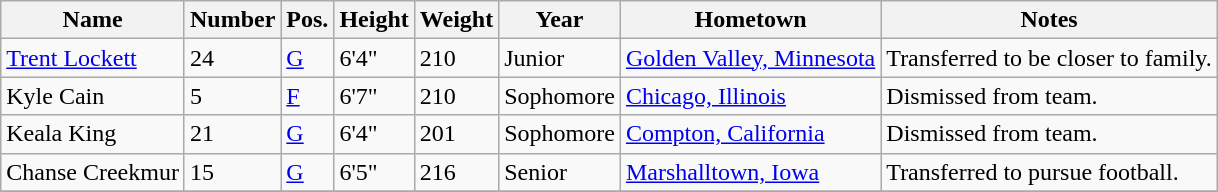<table class="wikitable sortable" border="1">
<tr>
<th>Name</th>
<th>Number</th>
<th>Pos.</th>
<th>Height</th>
<th>Weight</th>
<th>Year</th>
<th>Hometown</th>
<th class="unsortable">Notes</th>
</tr>
<tr>
<td sortname><a href='#'>Trent Lockett</a></td>
<td>24</td>
<td><a href='#'>G</a></td>
<td>6'4"</td>
<td>210</td>
<td>Junior</td>
<td><a href='#'>Golden Valley, Minnesota</a></td>
<td>Transferred to be closer to family.</td>
</tr>
<tr>
<td sortname>Kyle Cain</td>
<td>5</td>
<td><a href='#'>F</a></td>
<td>6'7"</td>
<td>210</td>
<td>Sophomore</td>
<td><a href='#'>Chicago, Illinois</a></td>
<td>Dismissed from team.</td>
</tr>
<tr>
<td sortname>Keala King</td>
<td>21</td>
<td><a href='#'>G</a></td>
<td>6'4"</td>
<td>201</td>
<td>Sophomore</td>
<td><a href='#'>Compton, California</a></td>
<td>Dismissed from team.</td>
</tr>
<tr>
<td sortname>Chanse Creekmur</td>
<td>15</td>
<td><a href='#'>G</a></td>
<td>6'5"</td>
<td>216</td>
<td>Senior</td>
<td><a href='#'>Marshalltown, Iowa</a></td>
<td>Transferred to pursue football.</td>
</tr>
<tr>
</tr>
</table>
